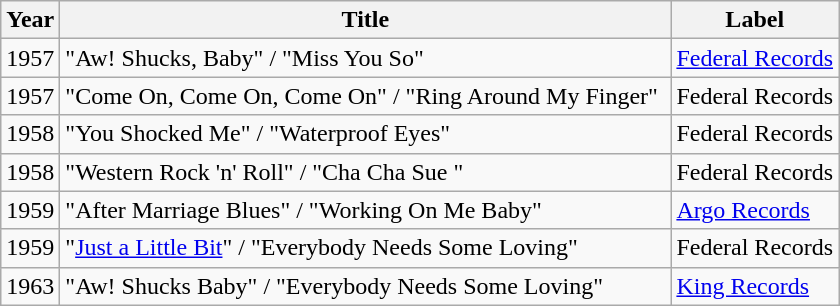<table class="wikitable sortable">
<tr>
<th>Year</th>
<th style="width:400px;">Title</th>
<th>Label</th>
</tr>
<tr>
<td style="text-align:center;">1957</td>
<td>"Aw! Shucks, Baby" / "Miss You So"</td>
<td><a href='#'>Federal Records</a></td>
</tr>
<tr>
<td style="text-align:center;">1957</td>
<td>"Come On, Come On, Come On" / "Ring Around My Finger"</td>
<td>Federal Records</td>
</tr>
<tr>
<td style="text-align:center;">1958</td>
<td>"You Shocked Me" / "Waterproof Eyes"</td>
<td>Federal Records</td>
</tr>
<tr>
<td style="text-align:center;">1958</td>
<td>"Western Rock 'n' Roll" / "Cha Cha Sue "</td>
<td>Federal Records</td>
</tr>
<tr>
<td style="text-align:center;">1959</td>
<td>"After Marriage Blues" / "Working On Me Baby"</td>
<td><a href='#'>Argo Records</a></td>
</tr>
<tr>
<td style="text-align:center;">1959</td>
<td>"<a href='#'>Just a Little  Bit</a>" / "Everybody Needs Some Loving"</td>
<td>Federal Records</td>
</tr>
<tr>
<td style="text-align:center;">1963</td>
<td>"Aw! Shucks Baby" / "Everybody Needs Some Loving"</td>
<td><a href='#'>King Records</a></td>
</tr>
</table>
